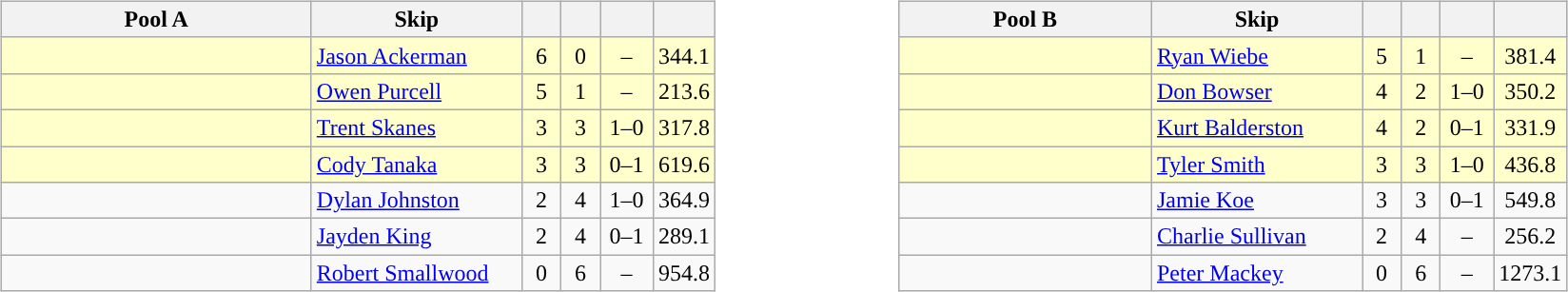<table>
<tr>
<td valign=top width=10%><br><table class="wikitable" style="text-align: center;">
<tr>
<th width=210>Pool A</th>
<th width=140>Skip</th>
<th width=20></th>
<th width=20></th>
<th width=30></th>
<th width=20></th>
</tr>
<tr bgcolor=#ffffcc>
<td style="text-align:left;"></td>
<td style="text-align:left;"><a href='#'>Jason Ackerman</a></td>
<td>6</td>
<td>0</td>
<td>–</td>
<td>344.1</td>
</tr>
<tr bgcolor=#ffffcc>
<td style="text-align:left;"></td>
<td style="text-align:left;"><a href='#'>Owen Purcell</a></td>
<td>5</td>
<td>1</td>
<td>–</td>
<td>213.6</td>
</tr>
<tr bgcolor=#ffffcc>
<td style="text-align:left;"></td>
<td style="text-align:left;"><a href='#'>Trent Skanes</a></td>
<td>3</td>
<td>3</td>
<td>1–0</td>
<td>317.8</td>
</tr>
<tr bgcolor=#ffffcc>
<td style="text-align:left;"></td>
<td style="text-align:left;"><a href='#'>Cody Tanaka</a></td>
<td>3</td>
<td>3</td>
<td>0–1</td>
<td>619.6</td>
</tr>
<tr>
<td style="text-align:left;"></td>
<td style="text-align:left;"><a href='#'>Dylan Johnston</a></td>
<td>2</td>
<td>4</td>
<td>1–0</td>
<td>364.9</td>
</tr>
<tr>
<td style="text-align:left;"></td>
<td style="text-align:left;"><a href='#'>Jayden King</a></td>
<td>2</td>
<td>4</td>
<td>0–1</td>
<td>289.1</td>
</tr>
<tr>
<td style="text-align:left;"></td>
<td style="text-align:left;"><a href='#'>Robert Smallwood</a></td>
<td>0</td>
<td>6</td>
<td>–</td>
<td>954.8</td>
</tr>
</table>
</td>
<td valign=top width=10%><br><table class="wikitable" style="text-align: center;">
<tr>
<th width=170>Pool B</th>
<th width=140>Skip</th>
<th width=20></th>
<th width=20></th>
<th width=30></th>
<th width=20></th>
</tr>
<tr bgcolor=#ffffcc>
<td style="text-align:left;"></td>
<td style="text-align:left;"><a href='#'>Ryan Wiebe</a></td>
<td>5</td>
<td>1</td>
<td>–</td>
<td>381.4</td>
</tr>
<tr bgcolor=#ffffcc>
<td style="text-align:left;"></td>
<td style="text-align:left;"><a href='#'>Don Bowser</a></td>
<td>4</td>
<td>2</td>
<td>1–0</td>
<td>350.2</td>
</tr>
<tr bgcolor=#ffffcc>
<td style="text-align:left;"></td>
<td style="text-align:left;"><a href='#'>Kurt Balderston</a></td>
<td>4</td>
<td>2</td>
<td>0–1</td>
<td>331.9</td>
</tr>
<tr bgcolor=#ffffcc>
<td style="text-align:left;"></td>
<td style="text-align:left;"><a href='#'>Tyler Smith</a></td>
<td>3</td>
<td>3</td>
<td>1–0</td>
<td>436.8</td>
</tr>
<tr>
<td style="text-align:left;"></td>
<td style="text-align:left;"><a href='#'>Jamie Koe</a></td>
<td>3</td>
<td>3</td>
<td>0–1</td>
<td>549.8</td>
</tr>
<tr>
<td style="text-align:left;"></td>
<td style="text-align:left;"><a href='#'>Charlie Sullivan</a></td>
<td>2</td>
<td>4</td>
<td>–</td>
<td>256.2</td>
</tr>
<tr>
<td style="text-align:left;"></td>
<td style="text-align:left;"><a href='#'>Peter Mackey</a></td>
<td>0</td>
<td>6</td>
<td>–</td>
<td>1273.1</td>
</tr>
</table>
</td>
</tr>
</table>
